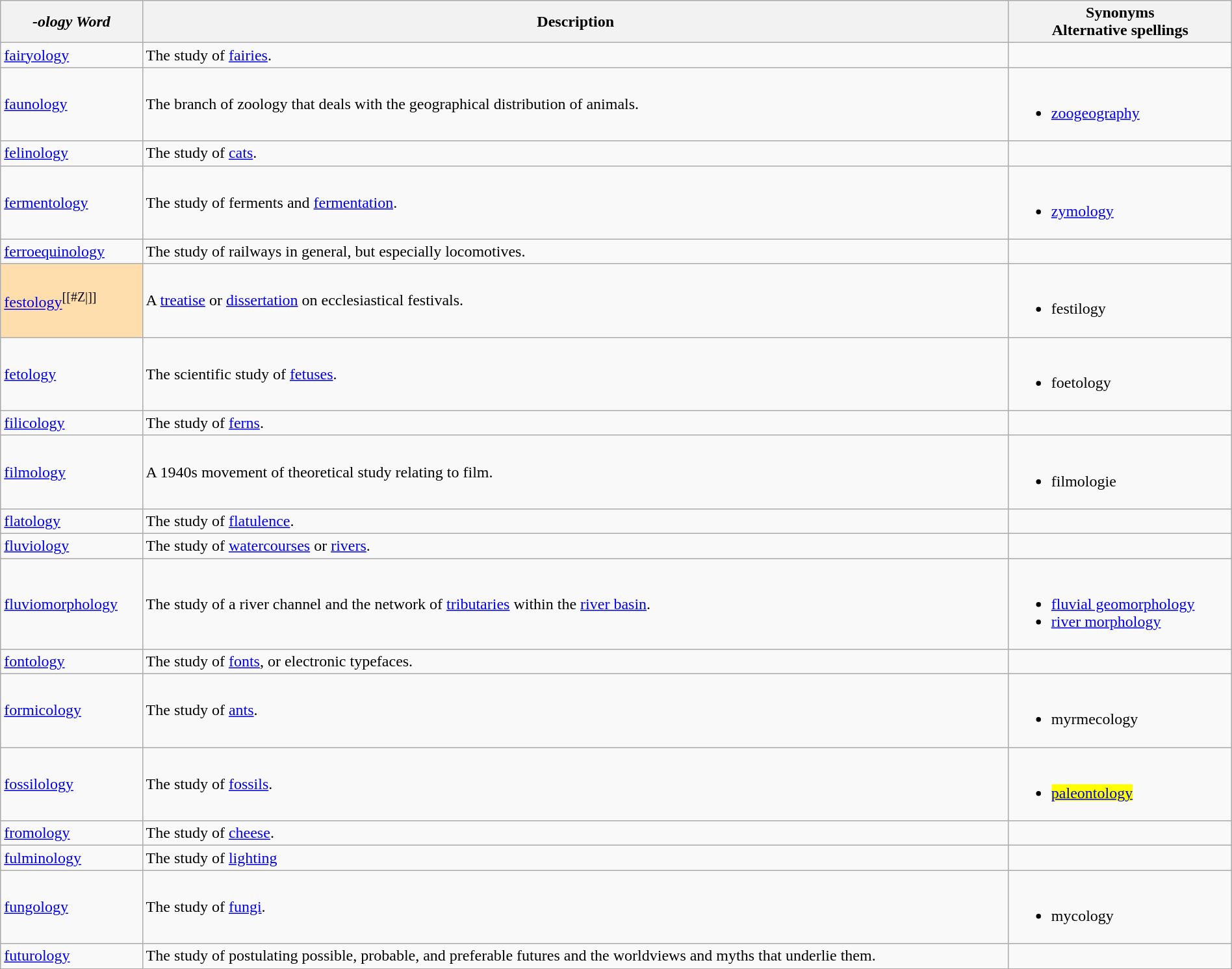<table class="wikitable" style="width:100%;">
<tr>
<th><em>-ology Word</em></th>
<th>Description</th>
<th>Synonyms<br>Alternative spellings</th>
</tr>
<tr>
<td><a href='#'>fairyology</a></td>
<td>The study of <a href='#'>fairies</a>.</td>
<td></td>
</tr>
<tr>
<td><a href='#'>faunology</a></td>
<td>The branch of zoology that deals with the geographical distribution of animals.</td>
<td><br><ul><li><a href='#'>zoogeography</a></li></ul></td>
</tr>
<tr>
<td><a href='#'>felinology</a></td>
<td>The study of <a href='#'>cats</a>.</td>
<td></td>
</tr>
<tr>
<td><a href='#'>fermentology</a></td>
<td>The study of ferments and <a href='#'>fermentation</a>.</td>
<td><br><ul><li><a href='#'>zymology</a></li></ul></td>
</tr>
<tr>
<td><a href='#'>ferroequinology</a></td>
<td>The study of railways in general, but especially locomotives.</td>
<td></td>
</tr>
<tr>
<td style="background: #ffdead"><a href='#'>festology</a><sup>[[#Z|]]</sup></td>
<td>A <a href='#'>treatise</a> or <a href='#'>dissertation</a> on ecclesiastical festivals.</td>
<td><br><ul><li>festilogy</li></ul></td>
</tr>
<tr>
<td><a href='#'>fetology</a></td>
<td>The scientific study of <a href='#'>fetuses</a>.</td>
<td><br><ul><li>foetology</li></ul></td>
</tr>
<tr>
<td><a href='#'>filicology</a></td>
<td>The study of <a href='#'>ferns</a>.</td>
<td></td>
</tr>
<tr>
<td><a href='#'>filmology</a></td>
<td>A 1940s movement of theoretical study relating to film.</td>
<td><br><ul><li>filmologie</li></ul></td>
</tr>
<tr>
<td><a href='#'>flatology</a></td>
<td>The study of <a href='#'>flatulence</a>.</td>
<td></td>
</tr>
<tr>
<td><a href='#'>fluviology</a></td>
<td>The study of <a href='#'>watercourses</a> or <a href='#'>rivers</a>.</td>
<td></td>
</tr>
<tr>
<td><a href='#'>fluviomorphology</a></td>
<td>The study of a river channel and the network of <a href='#'>tributaries</a> within the <a href='#'>river basin</a>.</td>
<td><br><ul><li><a href='#'>fluvial geomorphology</a></li><li><a href='#'>river morphology</a></li></ul></td>
</tr>
<tr>
<td><a href='#'>fontology</a></td>
<td>The study of <a href='#'>fonts</a>, or electronic typefaces.</td>
<td></td>
</tr>
<tr>
<td><a href='#'>formicology</a></td>
<td>The study of <a href='#'>ants</a>.</td>
<td><br><ul><li>myrmecology</li></ul></td>
</tr>
<tr>
<td><a href='#'>fossilology</a></td>
<td>The study of <a href='#'>fossils</a>.</td>
<td><br><ul><li><mark><a href='#'>paleontology</a></mark></li></ul></td>
</tr>
<tr>
<td><a href='#'>fromology</a></td>
<td>The study of <a href='#'>cheese</a>.</td>
<td></td>
</tr>
<tr>
<td><a href='#'>fulminology</a></td>
<td>The study of <a href='#'>lighting</a></td>
<td></td>
</tr>
<tr>
<td><a href='#'>fungology</a></td>
<td>The study of <a href='#'>fungi</a>.</td>
<td><br><ul><li>mycology</li></ul></td>
</tr>
<tr>
<td><a href='#'>futurology</a></td>
<td>The study of postulating possible, probable, and preferable futures and the worldviews and myths that underlie them.</td>
<td></td>
</tr>
</table>
